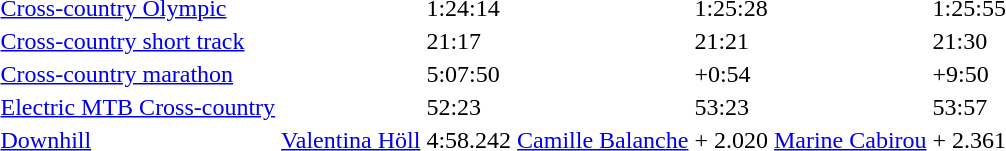<table>
<tr>
<td><a href='#'>Cross-country Olympic</a></td>
<td></td>
<td>1:24:14</td>
<td></td>
<td>1:25:28</td>
<td></td>
<td>1:25:55</td>
</tr>
<tr>
<td><a href='#'>Cross-country short track</a></td>
<td></td>
<td>21:17</td>
<td></td>
<td>21:21</td>
<td></td>
<td>21:30</td>
</tr>
<tr>
<td><a href='#'>Cross-country marathon</a></td>
<td></td>
<td>5:07:50</td>
<td></td>
<td>+0:54</td>
<td></td>
<td>+9:50</td>
</tr>
<tr>
<td><a href='#'>Electric MTB Cross-country</a></td>
<td></td>
<td>52:23</td>
<td></td>
<td>53:23</td>
<td></td>
<td>53:57</td>
</tr>
<tr>
<td><a href='#'>Downhill</a></td>
<td> <a href='#'>Valentina Höll</a></td>
<td>4:58.242</td>
<td> <a href='#'>Camille Balanche</a></td>
<td>+ 2.020</td>
<td> <a href='#'>Marine Cabirou</a></td>
<td>+ 2.361</td>
</tr>
<tr>
</tr>
</table>
